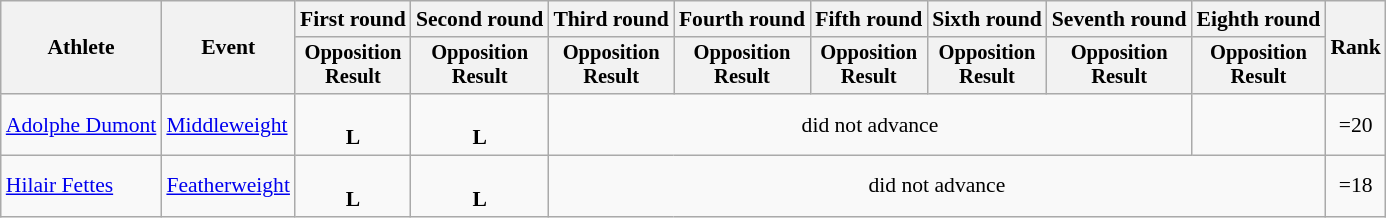<table class="wikitable" style="font-size:90%;">
<tr>
<th rowspan=2>Athlete</th>
<th rowspan=2>Event</th>
<th>First round</th>
<th>Second round</th>
<th>Third round</th>
<th>Fourth round</th>
<th>Fifth round</th>
<th>Sixth round</th>
<th>Seventh round</th>
<th>Eighth round</th>
<th rowspan=2>Rank</th>
</tr>
<tr style="font-size: 95%">
<th>Opposition<br>Result</th>
<th>Opposition<br>Result</th>
<th>Opposition<br>Result</th>
<th>Opposition<br>Result</th>
<th>Opposition<br>Result</th>
<th>Opposition<br>Result</th>
<th>Opposition<br>Result</th>
<th>Opposition<br>Result</th>
</tr>
<tr align=center>
<td align=left><a href='#'>Adolphe Dumont</a></td>
<td align=left><a href='#'>Middleweight</a></td>
<td> <br> <strong>L</strong></td>
<td> <br> <strong>L</strong></td>
<td colspan=5>did not advance</td>
<td></td>
<td>=20</td>
</tr>
<tr align=center>
<td align=left><a href='#'>Hilair Fettes</a></td>
<td align=left><a href='#'>Featherweight</a></td>
<td> <br> <strong>L</strong></td>
<td> <br> <strong>L</strong></td>
<td colspan=6>did not advance</td>
<td>=18</td>
</tr>
</table>
